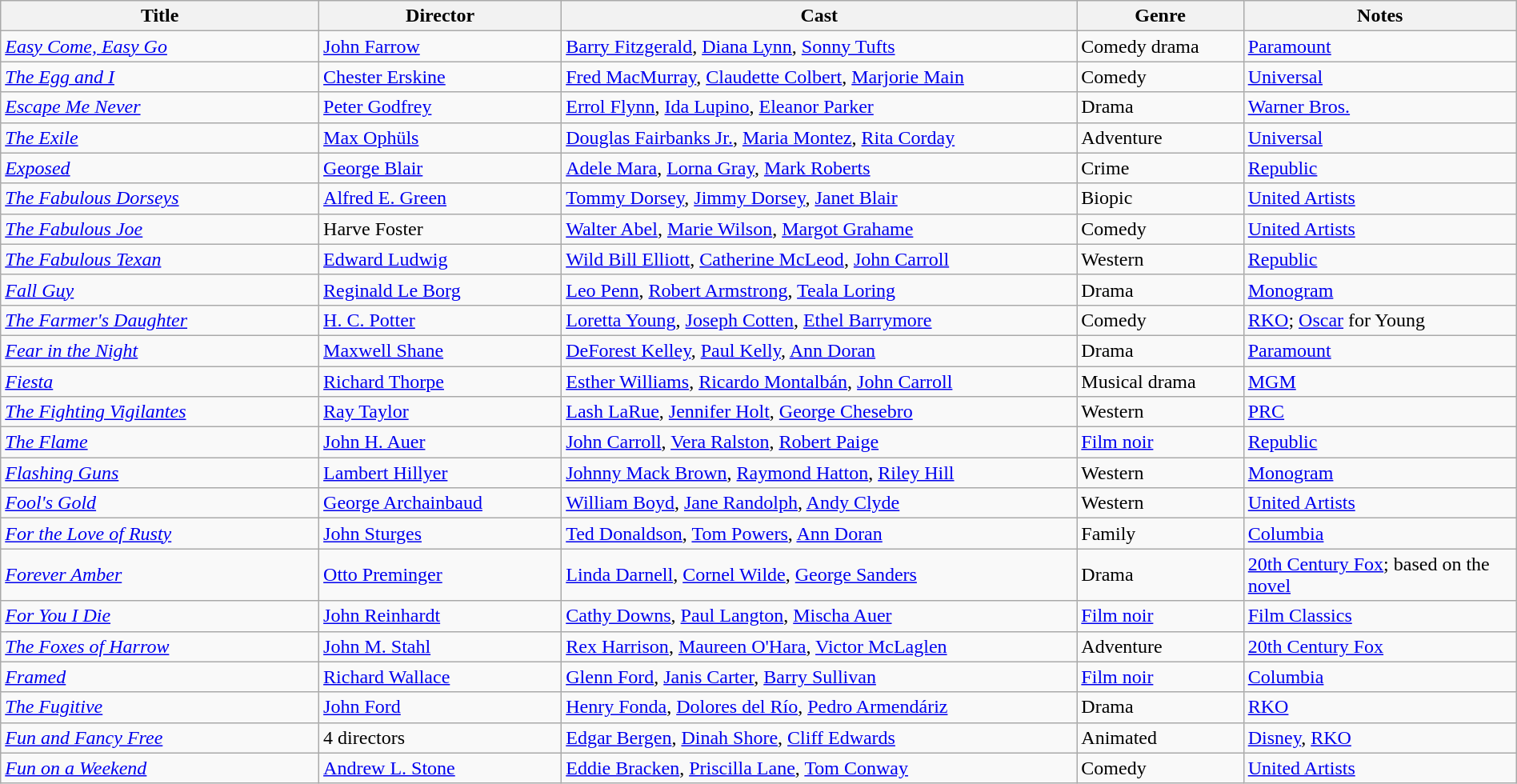<table class="wikitable" style="width:100%;">
<tr>
<th style="width:21%;">Title</th>
<th style="width:16%;">Director</th>
<th style="width:34%;">Cast</th>
<th style="width:11%;">Genre</th>
<th style="width:18%;">Notes</th>
</tr>
<tr>
<td><em><a href='#'>Easy Come, Easy Go</a></em></td>
<td><a href='#'>John Farrow</a></td>
<td><a href='#'>Barry Fitzgerald</a>, <a href='#'>Diana Lynn</a>, <a href='#'>Sonny Tufts</a></td>
<td>Comedy drama</td>
<td><a href='#'>Paramount</a></td>
</tr>
<tr>
<td><em><a href='#'>The Egg and I</a></em></td>
<td><a href='#'>Chester Erskine</a></td>
<td><a href='#'>Fred MacMurray</a>, <a href='#'>Claudette Colbert</a>, <a href='#'>Marjorie Main</a></td>
<td>Comedy</td>
<td><a href='#'>Universal</a></td>
</tr>
<tr>
<td><em><a href='#'>Escape Me Never</a></em></td>
<td><a href='#'>Peter Godfrey</a></td>
<td><a href='#'>Errol Flynn</a>, <a href='#'>Ida Lupino</a>, <a href='#'>Eleanor Parker</a></td>
<td>Drama</td>
<td><a href='#'>Warner Bros.</a></td>
</tr>
<tr>
<td><em><a href='#'>The Exile</a></em></td>
<td><a href='#'>Max Ophüls</a></td>
<td><a href='#'>Douglas Fairbanks Jr.</a>, <a href='#'>Maria Montez</a>, <a href='#'>Rita Corday</a></td>
<td>Adventure</td>
<td><a href='#'>Universal</a></td>
</tr>
<tr>
<td><em><a href='#'>Exposed</a></em></td>
<td><a href='#'>George Blair</a></td>
<td><a href='#'>Adele Mara</a>, <a href='#'>Lorna Gray</a>, <a href='#'>Mark Roberts</a></td>
<td>Crime</td>
<td><a href='#'>Republic</a></td>
</tr>
<tr>
<td><em><a href='#'>The Fabulous Dorseys</a></em></td>
<td><a href='#'>Alfred E. Green</a></td>
<td><a href='#'>Tommy Dorsey</a>, <a href='#'>Jimmy Dorsey</a>, <a href='#'>Janet Blair</a></td>
<td>Biopic</td>
<td><a href='#'>United Artists</a></td>
</tr>
<tr>
<td><em><a href='#'>The Fabulous Joe</a></em></td>
<td>Harve Foster</td>
<td><a href='#'>Walter Abel</a>, <a href='#'>Marie Wilson</a>, <a href='#'>Margot Grahame</a></td>
<td>Comedy</td>
<td><a href='#'>United Artists</a></td>
</tr>
<tr>
<td><em><a href='#'>The Fabulous Texan</a></em></td>
<td><a href='#'>Edward Ludwig</a></td>
<td><a href='#'>Wild Bill Elliott</a>, <a href='#'>Catherine McLeod</a>, <a href='#'>John Carroll</a></td>
<td>Western</td>
<td><a href='#'>Republic</a></td>
</tr>
<tr>
<td><em><a href='#'>Fall Guy</a></em></td>
<td><a href='#'>Reginald Le Borg</a></td>
<td><a href='#'>Leo Penn</a>, <a href='#'>Robert Armstrong</a>, <a href='#'>Teala Loring</a></td>
<td>Drama</td>
<td><a href='#'>Monogram</a></td>
</tr>
<tr>
<td><em><a href='#'>The Farmer's Daughter</a></em></td>
<td><a href='#'>H. C. Potter</a></td>
<td><a href='#'>Loretta Young</a>, <a href='#'>Joseph Cotten</a>, <a href='#'>Ethel Barrymore</a></td>
<td>Comedy</td>
<td><a href='#'>RKO</a>; <a href='#'>Oscar</a> for Young</td>
</tr>
<tr>
<td><em><a href='#'>Fear in the Night</a></em></td>
<td><a href='#'>Maxwell Shane</a></td>
<td><a href='#'>DeForest Kelley</a>, <a href='#'>Paul Kelly</a>, <a href='#'>Ann Doran</a></td>
<td>Drama</td>
<td><a href='#'>Paramount</a></td>
</tr>
<tr>
<td><em><a href='#'>Fiesta</a></em></td>
<td><a href='#'>Richard Thorpe</a></td>
<td><a href='#'>Esther Williams</a>, <a href='#'>Ricardo Montalbán</a>, <a href='#'>John Carroll</a></td>
<td>Musical drama</td>
<td><a href='#'>MGM</a></td>
</tr>
<tr>
<td><em><a href='#'>The Fighting Vigilantes</a></em></td>
<td><a href='#'>Ray Taylor</a></td>
<td><a href='#'>Lash LaRue</a>, <a href='#'>Jennifer Holt</a>, <a href='#'>George Chesebro</a></td>
<td>Western</td>
<td><a href='#'>PRC</a></td>
</tr>
<tr>
<td><em><a href='#'>The Flame</a></em></td>
<td><a href='#'>John H. Auer</a></td>
<td><a href='#'>John Carroll</a>, <a href='#'>Vera Ralston</a>, <a href='#'>Robert Paige</a></td>
<td><a href='#'>Film noir</a></td>
<td><a href='#'>Republic</a></td>
</tr>
<tr>
<td><em><a href='#'>Flashing Guns</a></em></td>
<td><a href='#'>Lambert Hillyer</a></td>
<td><a href='#'>Johnny Mack Brown</a>, <a href='#'>Raymond Hatton</a>, <a href='#'>Riley Hill</a></td>
<td>Western</td>
<td><a href='#'>Monogram</a></td>
</tr>
<tr>
<td><em><a href='#'>Fool's Gold</a></em></td>
<td><a href='#'>George Archainbaud</a></td>
<td><a href='#'>William Boyd</a>, <a href='#'>Jane Randolph</a>, <a href='#'>Andy Clyde</a></td>
<td>Western</td>
<td><a href='#'>United Artists</a></td>
</tr>
<tr>
<td><em><a href='#'>For the Love of Rusty</a></em></td>
<td><a href='#'>John Sturges</a></td>
<td><a href='#'>Ted Donaldson</a>, <a href='#'>Tom Powers</a>, <a href='#'>Ann Doran</a></td>
<td>Family</td>
<td><a href='#'>Columbia</a></td>
</tr>
<tr>
<td><em><a href='#'>Forever Amber</a></em></td>
<td><a href='#'>Otto Preminger</a></td>
<td><a href='#'>Linda Darnell</a>, <a href='#'>Cornel Wilde</a>, <a href='#'>George Sanders</a></td>
<td>Drama</td>
<td><a href='#'>20th Century Fox</a>; based on the <a href='#'>novel</a></td>
</tr>
<tr>
<td><em><a href='#'>For You I Die</a></em></td>
<td><a href='#'>John Reinhardt</a></td>
<td><a href='#'>Cathy Downs</a>, <a href='#'>Paul Langton</a>, <a href='#'>Mischa Auer</a></td>
<td><a href='#'>Film noir</a></td>
<td><a href='#'>Film Classics</a></td>
</tr>
<tr>
<td><em><a href='#'>The Foxes of Harrow</a></em></td>
<td><a href='#'>John M. Stahl</a></td>
<td><a href='#'>Rex Harrison</a>, <a href='#'>Maureen O'Hara</a>, <a href='#'>Victor McLaglen</a></td>
<td>Adventure</td>
<td><a href='#'>20th Century Fox</a></td>
</tr>
<tr>
<td><em><a href='#'>Framed</a></em></td>
<td><a href='#'>Richard Wallace</a></td>
<td><a href='#'>Glenn Ford</a>, <a href='#'>Janis Carter</a>, <a href='#'>Barry Sullivan</a></td>
<td><a href='#'>Film noir</a></td>
<td><a href='#'>Columbia</a></td>
</tr>
<tr>
<td><em><a href='#'>The Fugitive</a></em></td>
<td><a href='#'>John Ford</a></td>
<td><a href='#'>Henry Fonda</a>, <a href='#'>Dolores del Río</a>, <a href='#'>Pedro Armendáriz</a></td>
<td>Drama</td>
<td><a href='#'>RKO</a></td>
</tr>
<tr>
<td><em><a href='#'>Fun and Fancy Free</a></em></td>
<td>4 directors</td>
<td><a href='#'>Edgar Bergen</a>, <a href='#'>Dinah Shore</a>, <a href='#'>Cliff Edwards</a></td>
<td>Animated</td>
<td><a href='#'>Disney</a>, <a href='#'>RKO</a></td>
</tr>
<tr>
<td><em><a href='#'>Fun on a Weekend</a></em></td>
<td><a href='#'>Andrew L. Stone</a></td>
<td><a href='#'>Eddie Bracken</a>, <a href='#'>Priscilla Lane</a>, <a href='#'>Tom Conway</a></td>
<td>Comedy</td>
<td><a href='#'>United Artists</a></td>
</tr>
</table>
